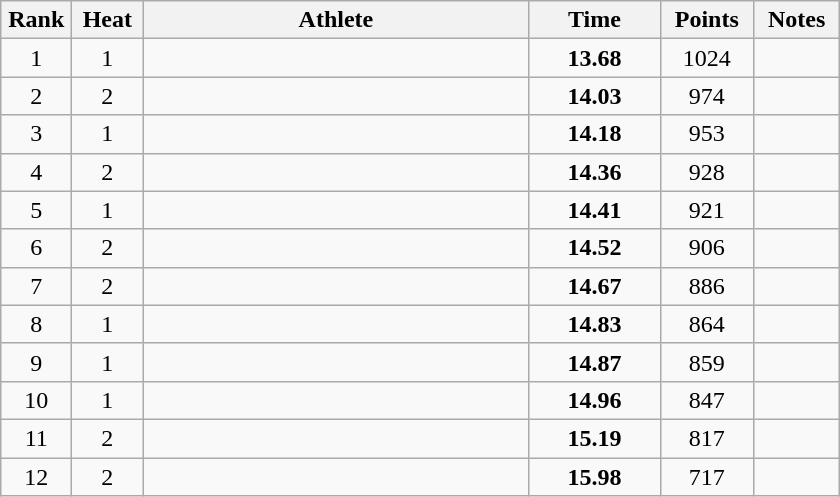<table class="wikitable" style="text-align:center">
<tr>
<th width=40>Rank</th>
<th width=40>Heat</th>
<th width=250>Athlete</th>
<th width=80>Time</th>
<th width=55>Points</th>
<th width=50>Notes</th>
</tr>
<tr>
<td>1</td>
<td>1</td>
<td align="left"></td>
<td><strong>13.68</strong></td>
<td>1024</td>
<td></td>
</tr>
<tr>
<td>2</td>
<td>2</td>
<td align="left"></td>
<td><strong>14.03</strong></td>
<td>974</td>
<td></td>
</tr>
<tr>
<td>3</td>
<td>1</td>
<td align="left"></td>
<td><strong>14.18</strong></td>
<td>953</td>
<td></td>
</tr>
<tr>
<td>4</td>
<td>2</td>
<td align="left"></td>
<td><strong>14.36</strong></td>
<td>928</td>
<td></td>
</tr>
<tr>
<td>5</td>
<td>1</td>
<td align="left"></td>
<td><strong>14.41</strong></td>
<td>921</td>
<td></td>
</tr>
<tr>
<td>6</td>
<td>2</td>
<td align="left"></td>
<td><strong>14.52</strong></td>
<td>906</td>
<td></td>
</tr>
<tr>
<td>7</td>
<td>2</td>
<td align="left"></td>
<td><strong>14.67</strong></td>
<td>886</td>
<td></td>
</tr>
<tr>
<td>8</td>
<td>1</td>
<td align="left"></td>
<td><strong>14.83</strong></td>
<td>864</td>
<td></td>
</tr>
<tr>
<td>9</td>
<td>1</td>
<td align="left"></td>
<td><strong>14.87</strong></td>
<td>859</td>
<td></td>
</tr>
<tr>
<td>10</td>
<td>1</td>
<td align="left"></td>
<td><strong>14.96</strong></td>
<td>847</td>
<td></td>
</tr>
<tr>
<td>11</td>
<td>2</td>
<td align="left"></td>
<td><strong>15.19</strong></td>
<td>817</td>
<td></td>
</tr>
<tr>
<td>12</td>
<td>2</td>
<td align="left"></td>
<td><strong>15.98</strong></td>
<td>717</td>
<td></td>
</tr>
</table>
